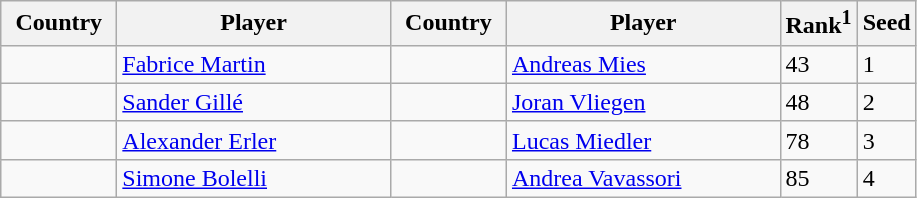<table class="sortable wikitable">
<tr>
<th width="70">Country</th>
<th width="175">Player</th>
<th width="70">Country</th>
<th width="175">Player</th>
<th>Rank<sup>1</sup></th>
<th>Seed</th>
</tr>
<tr>
<td></td>
<td><a href='#'>Fabrice Martin</a></td>
<td></td>
<td><a href='#'>Andreas Mies</a></td>
<td>43</td>
<td>1</td>
</tr>
<tr>
<td></td>
<td><a href='#'>Sander Gillé</a></td>
<td></td>
<td><a href='#'>Joran Vliegen</a></td>
<td>48</td>
<td>2</td>
</tr>
<tr>
<td></td>
<td><a href='#'>Alexander Erler</a></td>
<td></td>
<td><a href='#'>Lucas Miedler</a></td>
<td>78</td>
<td>3</td>
</tr>
<tr>
<td></td>
<td><a href='#'>Simone Bolelli</a></td>
<td></td>
<td><a href='#'>Andrea Vavassori</a></td>
<td>85</td>
<td>4</td>
</tr>
</table>
